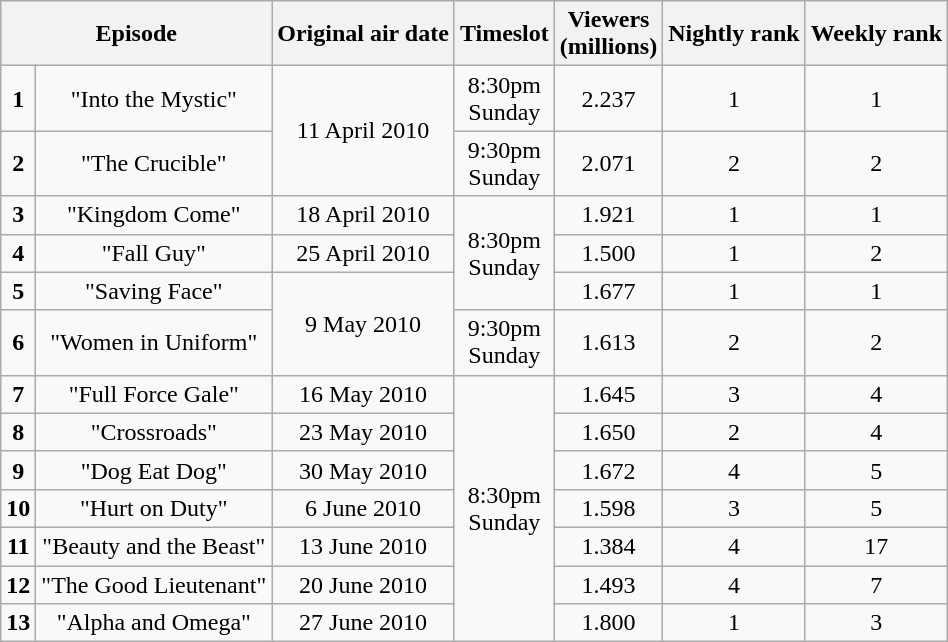<table class="wikitable sortable">
<tr>
<th colspan="2">Episode</th>
<th>Original air date</th>
<th>Timeslot</th>
<th>Viewers<br>(millions)</th>
<th>Nightly rank</th>
<th>Weekly rank</th>
</tr>
<tr>
<td style="text-align:center"><strong>1</strong></td>
<td style="text-align:center">"Into the Mystic"</td>
<td style="text-align:center" rowspan="2">11 April 2010</td>
<td style="text-align:center" rowspan="1">8:30pm<br>Sunday</td>
<td style="text-align:center">2.237</td>
<td style="text-align:center">1</td>
<td style="text-align:center">1</td>
</tr>
<tr>
<td style="text-align:center"><strong>2</strong></td>
<td style="text-align:center">"The Crucible"</td>
<td style="text-align:center" rowspan="1">9:30pm<br>Sunday</td>
<td style="text-align:center">2.071</td>
<td style="text-align:center">2</td>
<td style="text-align:center">2</td>
</tr>
<tr>
<td style="text-align:center"><strong>3</strong></td>
<td style="text-align:center">"Kingdom Come"</td>
<td style="text-align:center">18 April 2010</td>
<td style="text-align:center" rowspan="3">8:30pm<br>Sunday</td>
<td style="text-align:center">1.921</td>
<td style="text-align:center">1</td>
<td style="text-align:center">1</td>
</tr>
<tr>
<td style="text-align:center"><strong>4</strong></td>
<td style="text-align:center">"Fall Guy"</td>
<td style="text-align:center">25 April 2010</td>
<td style="text-align:center">1.500</td>
<td style="text-align:center">1</td>
<td style="text-align:center">2</td>
</tr>
<tr>
<td style="text-align:center"><strong>5</strong></td>
<td style="text-align:center">"Saving Face"</td>
<td style="text-align:center" rowspan="2">9 May 2010</td>
<td style="text-align:center">1.677</td>
<td style="text-align:center">1</td>
<td style="text-align:center">1</td>
</tr>
<tr>
<td style="text-align:center"><strong>6</strong></td>
<td style="text-align:center">"Women in Uniform"</td>
<td style="text-align:center" rowspan="1">9:30pm<br>Sunday</td>
<td style="text-align:center">1.613</td>
<td style="text-align:center">2</td>
<td style="text-align:center">2</td>
</tr>
<tr>
<td style="text-align:center"><strong>7</strong></td>
<td style="text-align:center">"Full Force Gale"</td>
<td style="text-align:center">16 May 2010</td>
<td style="text-align:center" rowspan="7">8:30pm<br>Sunday</td>
<td style="text-align:center">1.645</td>
<td style="text-align:center">3</td>
<td style="text-align:center">4</td>
</tr>
<tr>
<td style="text-align:center"><strong>8</strong></td>
<td style="text-align:center">"Crossroads"</td>
<td style="text-align:center">23 May 2010</td>
<td style="text-align:center">1.650</td>
<td style="text-align:center">2</td>
<td style="text-align:center">4</td>
</tr>
<tr>
<td style="text-align:center"><strong>9</strong></td>
<td style="text-align:center">"Dog Eat Dog"</td>
<td style="text-align:center">30 May 2010</td>
<td style="text-align:center">1.672</td>
<td style="text-align:center">4</td>
<td style="text-align:center">5</td>
</tr>
<tr>
<td style="text-align:center"><strong>10</strong></td>
<td style="text-align:center">"Hurt on Duty"</td>
<td style="text-align:center">6 June 2010</td>
<td style="text-align:center">1.598</td>
<td style="text-align:center">3</td>
<td style="text-align:center">5</td>
</tr>
<tr>
<td style="text-align:center"><strong>11</strong></td>
<td style="text-align:center">"Beauty and the Beast"</td>
<td style="text-align:center">13 June 2010</td>
<td style="text-align:center">1.384</td>
<td style="text-align:center">4</td>
<td style="text-align:center">17</td>
</tr>
<tr>
<td style="text-align:center"><strong>12</strong></td>
<td style="text-align:center">"The Good Lieutenant"</td>
<td style="text-align:center">20 June 2010</td>
<td style="text-align:center">1.493</td>
<td style="text-align:center">4</td>
<td style="text-align:center">7</td>
</tr>
<tr>
<td style="text-align:center"><strong>13</strong></td>
<td style="text-align:center">"Alpha and Omega"</td>
<td style="text-align:center">27 June 2010</td>
<td style="text-align:center">1.800</td>
<td style="text-align:center">1</td>
<td style="text-align:center">3</td>
</tr>
</table>
